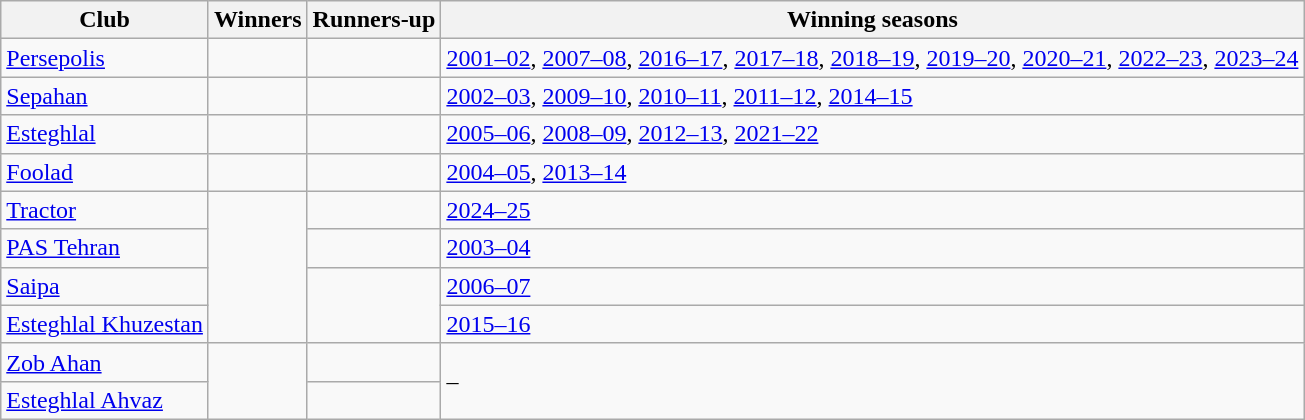<table class="wikitable">
<tr>
<th>Club</th>
<th>Winners</th>
<th>Runners-up</th>
<th>Winning seasons</th>
</tr>
<tr>
<td><a href='#'>Persepolis</a></td>
<td></td>
<td></td>
<td><a href='#'>2001–02</a>, <a href='#'>2007–08</a>, <a href='#'>2016–17</a>, <a href='#'>2017–18</a>, <a href='#'>2018–19</a>, <a href='#'>2019–20</a>, <a href='#'>2020–21</a>, <a href='#'>2022–23</a>, <a href='#'>2023–24</a></td>
</tr>
<tr>
<td><a href='#'>Sepahan</a></td>
<td></td>
<td></td>
<td><a href='#'>2002–03</a>, <a href='#'>2009–10</a>, <a href='#'>2010–11</a>, <a href='#'>2011–12</a>, <a href='#'>2014–15</a></td>
</tr>
<tr>
<td><a href='#'>Esteghlal</a></td>
<td></td>
<td></td>
<td><a href='#'>2005–06</a>, <a href='#'>2008–09</a>, <a href='#'>2012–13</a>, <a href='#'>2021–22</a></td>
</tr>
<tr>
<td><a href='#'>Foolad</a></td>
<td></td>
<td></td>
<td><a href='#'>2004–05</a>, <a href='#'>2013–14</a></td>
</tr>
<tr>
<td><a href='#'>Tractor</a></td>
<td rowspan="4"></td>
<td></td>
<td><a href='#'>2024–25</a></td>
</tr>
<tr>
<td><a href='#'>PAS Tehran</a></td>
<td></td>
<td><a href='#'>2003–04</a></td>
</tr>
<tr>
<td><a href='#'>Saipa</a></td>
<td rowspan="2"></td>
<td><a href='#'>2006–07</a></td>
</tr>
<tr>
<td><a href='#'>Esteghlal Khuzestan</a></td>
<td><a href='#'>2015–16</a></td>
</tr>
<tr>
<td><a href='#'>Zob Ahan</a></td>
<td rowspan="2"></td>
<td></td>
<td rowspan="2">–</td>
</tr>
<tr>
<td><a href='#'>Esteghlal Ahvaz</a></td>
<td></td>
</tr>
</table>
